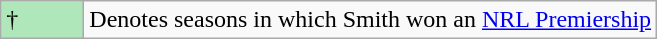<table class="wikitable">
<tr>
<td style="background:#afe6ba; width:3em;">†</td>
<td>Denotes seasons in which Smith won an <a href='#'>NRL Premiership</a></td>
</tr>
</table>
